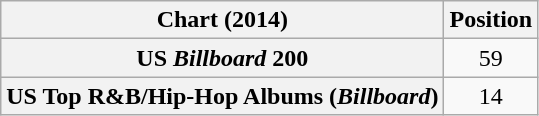<table class="wikitable sortable plainrowheaders" style="text-align:center">
<tr>
<th scope="col">Chart (2014)</th>
<th scope="col">Position</th>
</tr>
<tr>
<th scope="row">US <em>Billboard</em> 200</th>
<td align="center">59</td>
</tr>
<tr>
<th scope="row">US Top R&B/Hip-Hop Albums (<em>Billboard</em>)</th>
<td align="center">14</td>
</tr>
</table>
